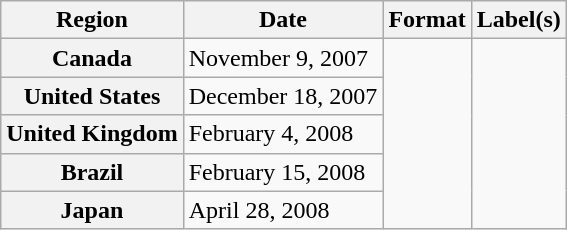<table class="wikitable plainrowheaders">
<tr>
<th>Region</th>
<th>Date</th>
<th>Format</th>
<th>Label(s)</th>
</tr>
<tr>
<th scope="row">Canada</th>
<td>November 9, 2007</td>
<td rowspan="5"></td>
<td rowspan="5"></td>
</tr>
<tr>
<th scope="row">United States</th>
<td>December 18, 2007</td>
</tr>
<tr>
<th scope="row">United Kingdom</th>
<td>February 4, 2008</td>
</tr>
<tr>
<th scope="row">Brazil</th>
<td>February 15, 2008</td>
</tr>
<tr>
<th scope="row">Japan</th>
<td>April 28, 2008</td>
</tr>
</table>
